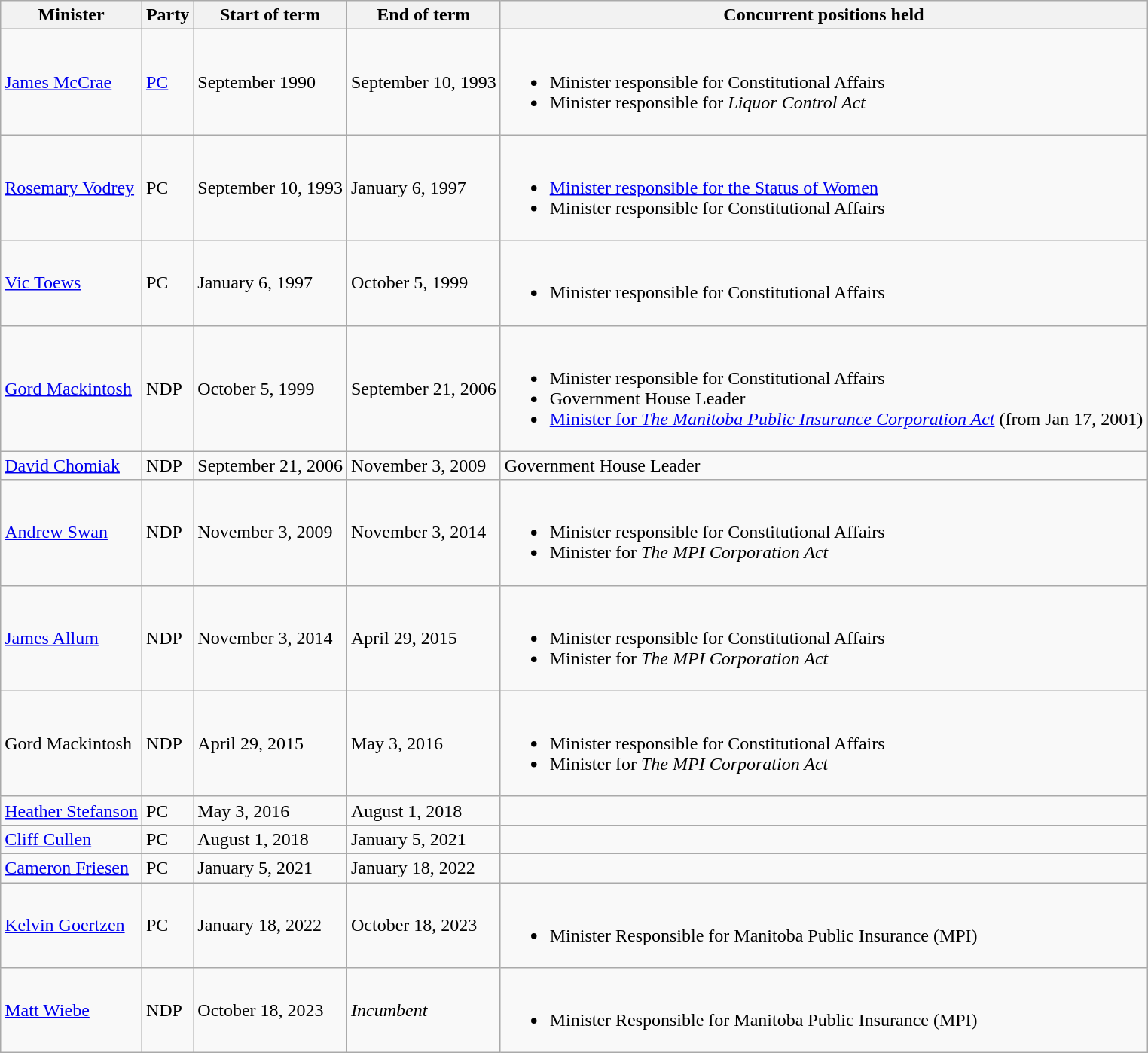<table class="wikitable">
<tr>
<th>Minister</th>
<th>Party</th>
<th>Start of term</th>
<th>End of term</th>
<th>Concurrent positions held</th>
</tr>
<tr>
<td><a href='#'>James McCrae</a></td>
<td><a href='#'>PC</a></td>
<td>September 1990</td>
<td>September 10, 1993</td>
<td><br><ul><li>Minister responsible for Constitutional Affairs</li><li>Minister responsible for <em>Liquor Control Act</em></li></ul></td>
</tr>
<tr>
<td><a href='#'>Rosemary Vodrey</a></td>
<td>PC</td>
<td>September 10, 1993</td>
<td>January 6, 1997</td>
<td><br><ul><li><a href='#'>Minister responsible for the Status of Women</a></li><li>Minister responsible for Constitutional Affairs</li></ul></td>
</tr>
<tr>
<td><a href='#'>Vic Toews</a></td>
<td>PC</td>
<td>January 6, 1997</td>
<td>October 5, 1999</td>
<td><br><ul><li>Minister responsible for Constitutional Affairs</li></ul></td>
</tr>
<tr>
<td><a href='#'>Gord Mackintosh</a></td>
<td>NDP</td>
<td>October 5, 1999</td>
<td>September 21, 2006</td>
<td><br><ul><li>Minister responsible for Constitutional Affairs</li><li>Government House Leader</li><li><a href='#'>Minister for <em>The Manitoba Public Insurance Corporation Act</em></a> (from Jan 17, 2001)</li></ul></td>
</tr>
<tr>
<td><a href='#'>David Chomiak</a></td>
<td>NDP</td>
<td>September 21, 2006</td>
<td>November 3, 2009</td>
<td>Government House Leader</td>
</tr>
<tr>
<td><a href='#'>Andrew Swan</a></td>
<td>NDP</td>
<td>November 3, 2009</td>
<td>November 3, 2014</td>
<td><br><ul><li>Minister responsible for Constitutional Affairs</li><li>Minister for <em>The MPI Corporation Act</em></li></ul></td>
</tr>
<tr>
<td><a href='#'>James Allum</a></td>
<td>NDP</td>
<td>November 3, 2014</td>
<td>April 29, 2015</td>
<td><br><ul><li>Minister responsible for Constitutional Affairs</li><li>Minister for <em>The MPI Corporation Act</em></li></ul></td>
</tr>
<tr>
<td>Gord Mackintosh</td>
<td>NDP</td>
<td>April 29, 2015</td>
<td>May 3, 2016</td>
<td><br><ul><li>Minister responsible for Constitutional Affairs</li><li>Minister for <em>The MPI Corporation Act</em></li></ul></td>
</tr>
<tr>
<td><a href='#'>Heather Stefanson</a></td>
<td>PC</td>
<td>May 3, 2016</td>
<td>August 1, 2018</td>
<td></td>
</tr>
<tr>
<td><a href='#'>Cliff Cullen</a></td>
<td>PC</td>
<td>August 1, 2018</td>
<td>January 5, 2021</td>
<td></td>
</tr>
<tr>
<td><a href='#'>Cameron Friesen</a></td>
<td>PC</td>
<td>January 5, 2021</td>
<td>January 18, 2022</td>
<td></td>
</tr>
<tr>
<td><a href='#'>Kelvin Goertzen</a></td>
<td>PC</td>
<td>January 18, 2022</td>
<td>October 18, 2023</td>
<td><br><ul><li>Minister Responsible for Manitoba Public Insurance (MPI)</li></ul></td>
</tr>
<tr>
<td><a href='#'>Matt Wiebe</a></td>
<td>NDP</td>
<td>October 18, 2023</td>
<td><em>Incumbent</em></td>
<td><br><ul><li>Minister Responsible for Manitoba Public Insurance (MPI)</li></ul></td>
</tr>
</table>
